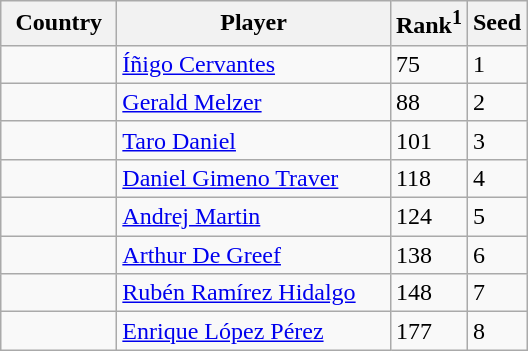<table class="sortable wikitable">
<tr>
<th width="70">Country</th>
<th width="175">Player</th>
<th>Rank<sup>1</sup></th>
<th>Seed</th>
</tr>
<tr>
<td></td>
<td><a href='#'>Íñigo Cervantes</a></td>
<td>75</td>
<td>1</td>
</tr>
<tr>
<td></td>
<td><a href='#'>Gerald Melzer</a></td>
<td>88</td>
<td>2</td>
</tr>
<tr>
<td></td>
<td><a href='#'>Taro Daniel</a></td>
<td>101</td>
<td>3</td>
</tr>
<tr>
<td></td>
<td><a href='#'>Daniel Gimeno Traver</a></td>
<td>118</td>
<td>4</td>
</tr>
<tr>
<td></td>
<td><a href='#'>Andrej Martin</a></td>
<td>124</td>
<td>5</td>
</tr>
<tr>
<td></td>
<td><a href='#'>Arthur De Greef</a></td>
<td>138</td>
<td>6</td>
</tr>
<tr>
<td></td>
<td><a href='#'>Rubén Ramírez Hidalgo</a></td>
<td>148</td>
<td>7</td>
</tr>
<tr>
<td></td>
<td><a href='#'>Enrique López Pérez</a></td>
<td>177</td>
<td>8</td>
</tr>
</table>
